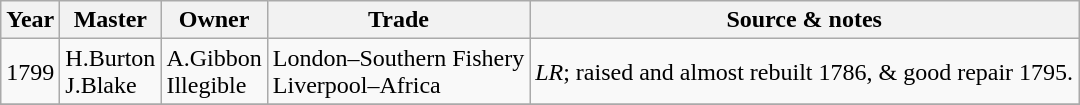<table class=" wikitable">
<tr>
<th>Year</th>
<th>Master</th>
<th>Owner</th>
<th>Trade</th>
<th>Source & notes</th>
</tr>
<tr>
<td>1799</td>
<td>H.Burton<br>J.Blake</td>
<td>A.Gibbon<br>Illegible</td>
<td>London–Southern Fishery<br>Liverpool–Africa</td>
<td><em>LR</em>; raised and almost rebuilt 1786, & good repair 1795.</td>
</tr>
<tr>
</tr>
</table>
